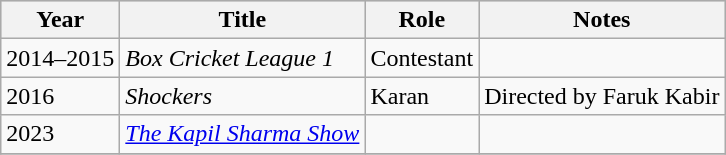<table class="wikitable sortable plainrowheaders">
<tr style="background:#ccc; text-align:center;">
<th scope="col">Year</th>
<th scope="col">Title</th>
<th scope="col">Role</th>
<th scope="col" class="unsortable">Notes</th>
</tr>
<tr>
<td>2014–2015</td>
<td><em>Box Cricket League 1</em></td>
<td>Contestant</td>
<td></td>
</tr>
<tr>
<td>2016</td>
<td><em>Shockers</em></td>
<td>Karan</td>
<td>Directed by Faruk Kabir</td>
</tr>
<tr>
<td>2023</td>
<td><em><a href='#'>The Kapil Sharma Show</a></em></td>
<td></td>
<td></td>
</tr>
<tr>
</tr>
</table>
